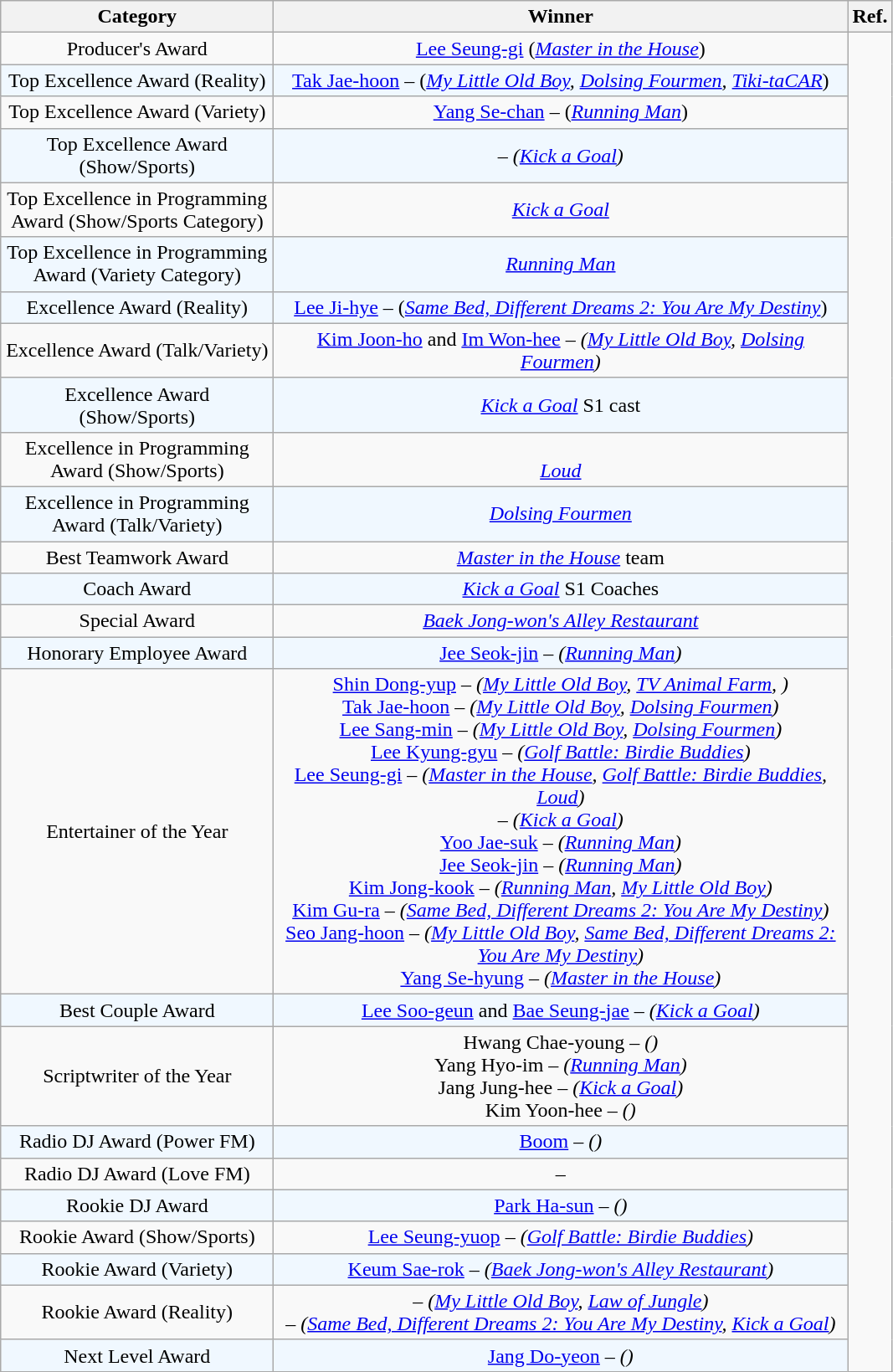<table class="wikitable sortable" style=text-align:center>
<tr>
<th style="width:210px">Category</th>
<th style="width:450px">Winner</th>
<th style="width:10px">Ref.</th>
</tr>
<tr>
<td>Producer's Award</td>
<td><a href='#'>Lee Seung-gi</a> (<em><a href='#'>Master in the House</a></em>)</td>
<td rowspan="25"></td>
</tr>
<tr style="background:#F0F8FF">
<td>Top Excellence Award (Reality)</td>
<td><a href='#'>Tak Jae-hoon</a> – (<em><a href='#'>My Little Old Boy</a>, <a href='#'>Dolsing Fourmen</a>, <a href='#'>Tiki-taCAR</a></em>)</td>
</tr>
<tr>
<td>Top Excellence Award (Variety)</td>
<td><a href='#'>Yang Se-chan</a> – (<a href='#'><em>Running Man</em></a>)</td>
</tr>
<tr style="background:#F0F8FF">
<td>Top Excellence Award (Show/Sports)</td>
<td> – <em>(<a href='#'>Kick a Goal</a>)</em></td>
</tr>
<tr>
<td>Top Excellence in Programming Award (Show/Sports Category)</td>
<td><em><a href='#'>Kick a Goal</a></em></td>
</tr>
<tr style="background:#F0F8FF">
<td>Top Excellence in Programming Award (Variety Category)</td>
<td><a href='#'><em>Running Man</em></a></td>
</tr>
<tr style="background:#F0F8FF">
<td>Excellence Award (Reality)</td>
<td><a href='#'>Lee Ji-hye</a> – (<em><a href='#'>Same Bed, Different Dreams 2: You Are My Destiny</a></em>)</td>
</tr>
<tr>
<td>Excellence Award (Talk/Variety)</td>
<td><a href='#'>Kim Joon-ho</a> and <a href='#'>Im Won-hee</a> – <em>(<a href='#'>My Little Old Boy</a>, <a href='#'>Dolsing Fourmen</a>)</em></td>
</tr>
<tr style="background:#F0F8FF">
<td>Excellence Award (Show/Sports)</td>
<td><em><a href='#'>Kick a Goal</a></em> S1 cast</td>
</tr>
<tr>
<td>Excellence in Programming Award (Show/Sports)</td>
<td><em></em><br><a href='#'><em>Loud</em></a></td>
</tr>
<tr style="background:#F0F8FF">
<td>Excellence in Programming Award (Talk/Variety)</td>
<td><em><a href='#'>Dolsing Fourmen</a></em></td>
</tr>
<tr>
<td>Best Teamwork Award</td>
<td><em><a href='#'>Master in the House</a></em> team</td>
</tr>
<tr style="background:#F0F8FF">
<td>Coach Award</td>
<td><em><a href='#'>Kick a Goal</a></em> S1 Coaches</td>
</tr>
<tr>
<td>Special Award</td>
<td><em><a href='#'>Baek Jong-won's Alley Restaurant</a></em></td>
</tr>
<tr style="background:#F0F8FF">
<td>Honorary Employee Award</td>
<td><a href='#'>Jee Seok-jin</a> – <em>(<a href='#'>Running Man</a>)</em></td>
</tr>
<tr>
<td>Entertainer of the Year</td>
<td><a href='#'>Shin Dong-yup</a> – <em>(<a href='#'>My Little Old Boy</a>, <a href='#'>TV Animal Farm</a>, )</em><br><a href='#'>Tak Jae-hoon</a> – <em>(<a href='#'>My Little Old Boy</a>, <a href='#'>Dolsing Fourmen</a>)</em><br><a href='#'>Lee Sang-min</a> – <em>(<a href='#'>My Little Old Boy</a>, <a href='#'>Dolsing Fourmen</a>)</em><br><a href='#'>Lee Kyung-gyu</a> – <em>(<a href='#'>Golf Battle: Birdie Buddies</a>)</em><br><a href='#'>Lee Seung-gi</a> – <em>(<a href='#'>Master in the House</a>, <a href='#'>Golf Battle: Birdie Buddies</a>, <a href='#'>Loud</a>)</em><br> – <em>(<a href='#'>Kick a Goal</a>)</em><br><a href='#'>Yoo Jae-suk</a> – <em>(<a href='#'>Running Man</a>)</em><br><a href='#'>Jee Seok-jin</a> – <em>(<a href='#'>Running Man</a>)</em><br><a href='#'>Kim Jong-kook</a> – <em>(<a href='#'>Running Man</a>, <a href='#'>My Little Old Boy</a>)</em><br><a href='#'>Kim Gu-ra</a> – <em>(<a href='#'>Same Bed, Different Dreams 2: You Are My Destiny</a>)</em><br><a href='#'>Seo Jang-hoon</a> – <em>(<a href='#'>My Little Old Boy</a>, <a href='#'>Same Bed, Different Dreams 2: You Are My Destiny</a>)</em><br><a href='#'>Yang Se-hyung</a> – <em>(<a href='#'>Master in the House</a>)</em></td>
</tr>
<tr style="background:#F0F8FF">
<td>Best Couple Award</td>
<td><a href='#'>Lee Soo-geun</a> and <a href='#'>Bae Seung-jae</a> – <em>(<a href='#'>Kick a Goal</a>)</em></td>
</tr>
<tr>
<td>Scriptwriter of the Year</td>
<td>Hwang Chae-young – <em>()</em><br>Yang Hyo-im – <em>(<a href='#'>Running Man</a>)</em><br>Jang Jung-hee – <em>(<a href='#'>Kick a Goal</a>)</em><br>Kim Yoon-hee – <em>()</em></td>
</tr>
<tr style="background:#F0F8FF">
<td>Radio DJ Award (Power FM)</td>
<td><a href='#'>Boom</a> – <em>()</em></td>
</tr>
<tr>
<td>Radio DJ Award (Love FM)</td>
<td> – <em></em></td>
</tr>
<tr style="background:#F0F8FF">
<td>Rookie DJ Award</td>
<td><a href='#'>Park Ha-sun</a> – <em>()</em></td>
</tr>
<tr>
<td>Rookie Award (Show/Sports)</td>
<td><a href='#'>Lee Seung-yuop</a> – <em>(<a href='#'>Golf Battle: Birdie Buddies</a>)</em></td>
</tr>
<tr style="background:#F0F8FF">
<td>Rookie Award (Variety)</td>
<td><a href='#'>Keum Sae-rok</a> – <em>(<a href='#'>Baek Jong-won's Alley Restaurant</a>)</em></td>
</tr>
<tr>
<td>Rookie Award (Reality)</td>
<td> – <em>(<a href='#'>My Little Old Boy</a>, <a href='#'>Law of Jungle</a>)</em><br> – <em>(<a href='#'>Same Bed, Different Dreams 2: You Are My Destiny</a>, <a href='#'>Kick a Goal</a>)</em></td>
</tr>
<tr style="background:#F0F8FF">
<td>Next Level Award</td>
<td><a href='#'>Jang Do-yeon</a> – <em>()</em></td>
</tr>
</table>
